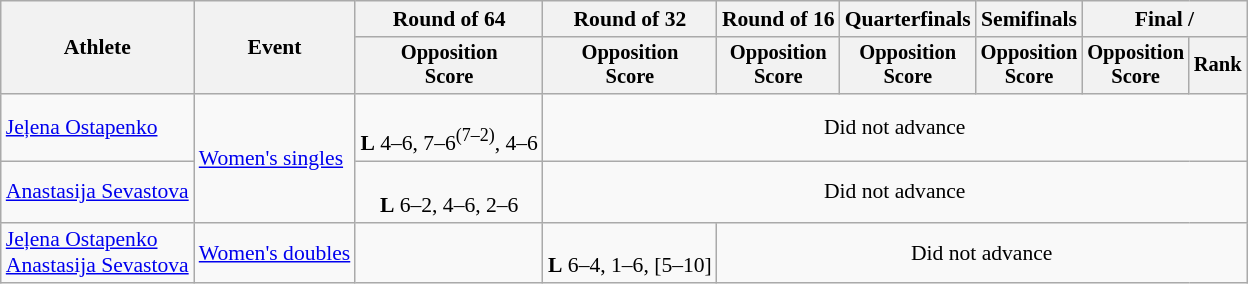<table class=wikitable style="font-size:90%">
<tr>
<th rowspan="2">Athlete</th>
<th rowspan="2">Event</th>
<th>Round of 64</th>
<th>Round of 32</th>
<th>Round of 16</th>
<th>Quarterfinals</th>
<th>Semifinals</th>
<th colspan=2>Final / </th>
</tr>
<tr style="font-size:95%">
<th>Opposition<br>Score</th>
<th>Opposition<br>Score</th>
<th>Opposition<br>Score</th>
<th>Opposition<br>Score</th>
<th>Opposition<br>Score</th>
<th>Opposition<br>Score</th>
<th>Rank</th>
</tr>
<tr align=center>
<td align=left><a href='#'>Jeļena Ostapenko</a></td>
<td align=left rowspan=2><a href='#'>Women's singles</a></td>
<td><br><strong>L</strong> 4–6, 7–6<sup>(7–2)</sup>, 4–6</td>
<td colspan=6>Did not advance</td>
</tr>
<tr align=center>
<td align=left><a href='#'>Anastasija Sevastova</a></td>
<td><br> <strong>L</strong> 6–2, 4–6, 2–6</td>
<td colspan=6>Did not advance</td>
</tr>
<tr align=center>
<td align=left><a href='#'>Jeļena Ostapenko</a><br><a href='#'>Anastasija Sevastova</a></td>
<td align=left><a href='#'>Women's doubles</a></td>
<td></td>
<td><br> <strong>L</strong> 6–4, 1–6, [5–10]</td>
<td colspan=5>Did not advance</td>
</tr>
</table>
